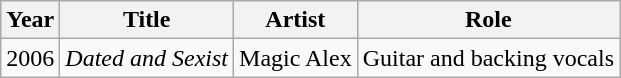<table class="wikitable sortable">
<tr>
<th>Year</th>
<th>Title</th>
<th>Artist</th>
<th>Role</th>
</tr>
<tr>
<td>2006</td>
<td><em>Dated and Sexist</em></td>
<td>Magic Alex</td>
<td>Guitar and backing vocals</td>
</tr>
</table>
